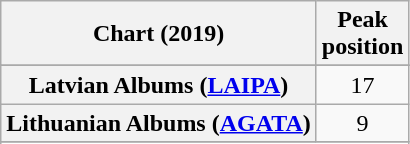<table class="wikitable sortable plainrowheaders" style="text-align:center">
<tr>
<th scope="col">Chart (2019)</th>
<th scope="col">Peak<br>position</th>
</tr>
<tr>
</tr>
<tr>
</tr>
<tr>
</tr>
<tr>
</tr>
<tr>
</tr>
<tr>
</tr>
<tr>
</tr>
<tr>
</tr>
<tr>
</tr>
<tr>
</tr>
<tr>
</tr>
<tr>
<th scope="row">Latvian Albums (<a href='#'>LAIPA</a>)</th>
<td>17</td>
</tr>
<tr>
<th scope="row">Lithuanian Albums (<a href='#'>AGATA</a>)</th>
<td>9</td>
</tr>
<tr>
</tr>
<tr>
</tr>
<tr>
</tr>
<tr>
</tr>
<tr>
</tr>
<tr>
</tr>
<tr>
</tr>
</table>
